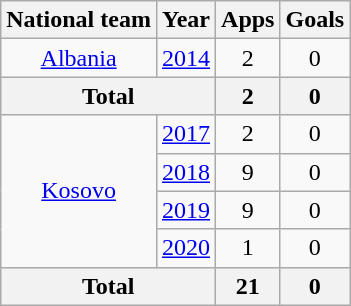<table class="wikitable" style="text-align:center">
<tr>
<th>National team</th>
<th>Year</th>
<th>Apps</th>
<th>Goals</th>
</tr>
<tr>
<td><a href='#'>Albania</a></td>
<td><a href='#'>2014</a></td>
<td>2</td>
<td>0</td>
</tr>
<tr>
<th colspan="2">Total</th>
<th>2</th>
<th>0</th>
</tr>
<tr>
<td rowspan="4"><a href='#'>Kosovo</a></td>
<td><a href='#'>2017</a></td>
<td>2</td>
<td>0</td>
</tr>
<tr>
<td><a href='#'>2018</a></td>
<td>9</td>
<td>0</td>
</tr>
<tr>
<td><a href='#'>2019</a></td>
<td>9</td>
<td>0</td>
</tr>
<tr>
<td><a href='#'>2020</a></td>
<td>1</td>
<td>0</td>
</tr>
<tr>
<th colspan="2">Total</th>
<th>21</th>
<th>0</th>
</tr>
</table>
